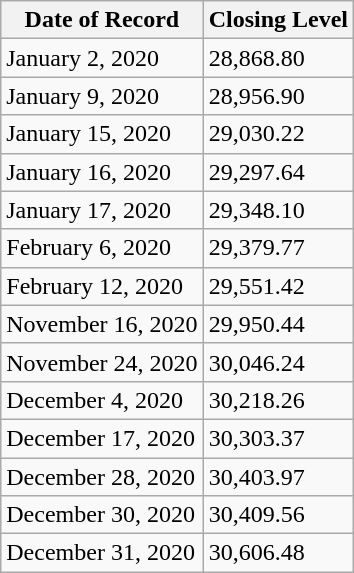<table class="wikitable">
<tr>
<th>Date of Record</th>
<th>Closing Level</th>
</tr>
<tr>
<td>January 2, 2020</td>
<td>28,868.80</td>
</tr>
<tr>
<td>January 9, 2020</td>
<td>28,956.90</td>
</tr>
<tr>
<td>January 15, 2020</td>
<td>29,030.22</td>
</tr>
<tr>
<td>January 16, 2020</td>
<td>29,297.64</td>
</tr>
<tr>
<td>January 17, 2020</td>
<td>29,348.10</td>
</tr>
<tr>
<td>February 6, 2020</td>
<td>29,379.77</td>
</tr>
<tr>
<td>February 12, 2020</td>
<td>29,551.42</td>
</tr>
<tr>
<td>November 16, 2020</td>
<td>29,950.44</td>
</tr>
<tr>
<td>November 24, 2020</td>
<td>30,046.24</td>
</tr>
<tr>
<td>December 4, 2020</td>
<td>30,218.26</td>
</tr>
<tr>
<td>December 17, 2020</td>
<td>30,303.37</td>
</tr>
<tr>
<td>December 28, 2020</td>
<td>30,403.97</td>
</tr>
<tr>
<td>December 30, 2020</td>
<td>30,409.56</td>
</tr>
<tr>
<td>December 31, 2020</td>
<td>30,606.48</td>
</tr>
</table>
